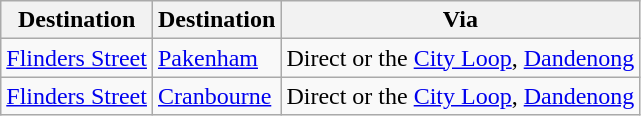<table class="wikitable" border="1">
<tr>
<th>Destination</th>
<th>Destination</th>
<th>Via</th>
</tr>
<tr>
<td><a href='#'>Flinders Street</a></td>
<td><a href='#'>Pakenham</a></td>
<td>Direct or the <a href='#'>City Loop</a>, <a href='#'>Dandenong</a></td>
</tr>
<tr>
<td><a href='#'>Flinders Street</a></td>
<td><a href='#'>Cranbourne</a></td>
<td>Direct or the <a href='#'>City Loop</a>, <a href='#'>Dandenong</a></td>
</tr>
</table>
